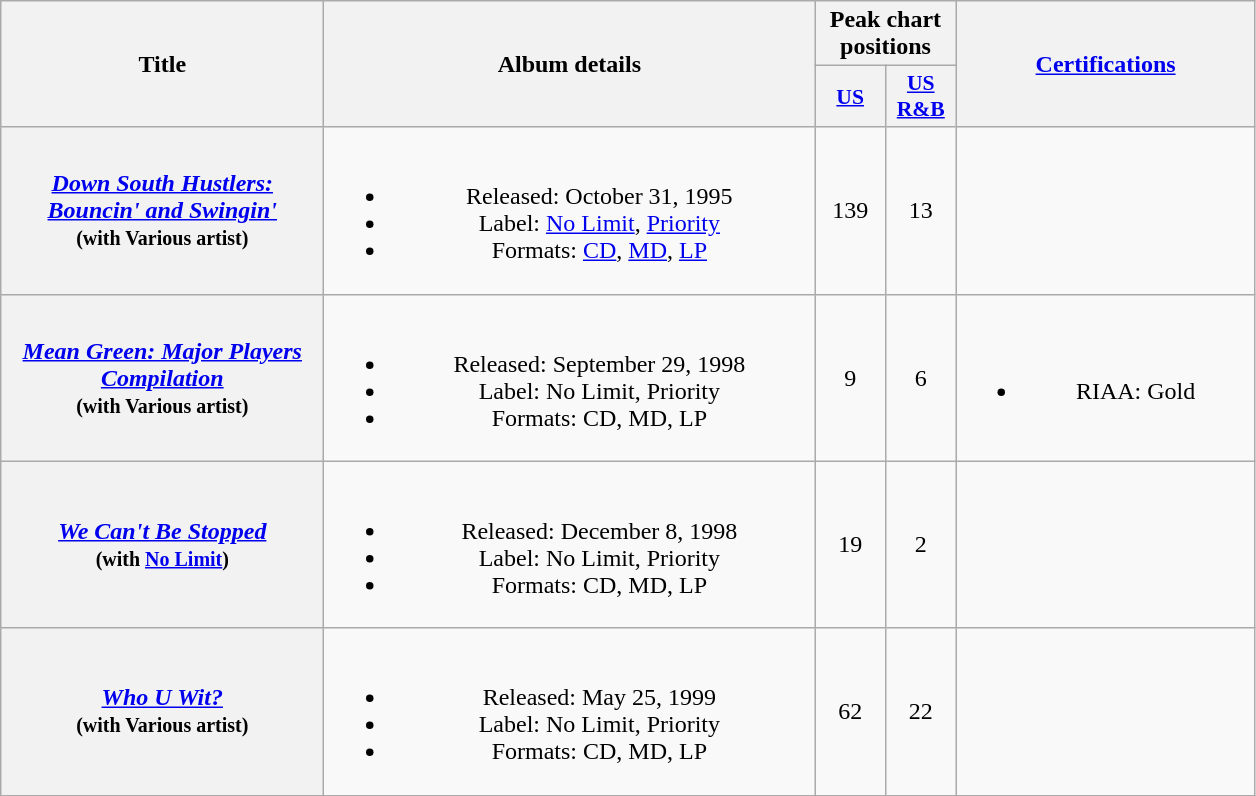<table class="wikitable plainrowheaders" style="text-align:center;">
<tr>
<th scope="col" rowspan="2" style="width:13em;">Title</th>
<th scope="col" rowspan="2" style="width:20em;">Album details</th>
<th scope="col" colspan="2">Peak chart positions</th>
<th scope="col" rowspan="2" style="width:12em;"><a href='#'>Certifications</a></th>
</tr>
<tr>
<th scope="col" style="width:2.8em;font-size:90%;"><a href='#'>US</a><br></th>
<th scope="col" style="width:2.8em;font-size:90%;"><a href='#'>US<br>R&B</a></th>
</tr>
<tr>
<th scope="row"><em><a href='#'>Down South Hustlers: Bouncin' and Swingin'</a></em><br><small>(with Various artist)</small></th>
<td><br><ul><li>Released: October 31, 1995</li><li>Label: <a href='#'>No Limit</a>, <a href='#'>Priority</a></li><li>Formats: <a href='#'>CD</a>, <a href='#'>MD</a>, <a href='#'>LP</a></li></ul></td>
<td>139</td>
<td>13</td>
<td></td>
</tr>
<tr>
<th scope="row"><em><a href='#'>Mean Green: Major Players Compilation</a></em><br><small>(with Various artist)</small></th>
<td><br><ul><li>Released: September 29, 1998</li><li>Label: No Limit, Priority</li><li>Formats: CD, MD, LP</li></ul></td>
<td>9</td>
<td>6</td>
<td><br><ul><li>RIAA: Gold</li></ul></td>
</tr>
<tr>
<th scope="row"><em><a href='#'>We Can't Be Stopped</a></em><br><small>(with <a href='#'>No Limit</a>)</small></th>
<td><br><ul><li>Released: December 8, 1998</li><li>Label: No Limit, Priority</li><li>Formats: CD, MD, LP</li></ul></td>
<td>19</td>
<td>2</td>
<td></td>
</tr>
<tr>
<th scope="row"><em><a href='#'>Who U Wit?</a></em><br><small>(with Various artist)</small></th>
<td><br><ul><li>Released: May 25, 1999</li><li>Label: No Limit, Priority</li><li>Formats: CD, MD, LP</li></ul></td>
<td>62</td>
<td>22</td>
<td></td>
</tr>
</table>
